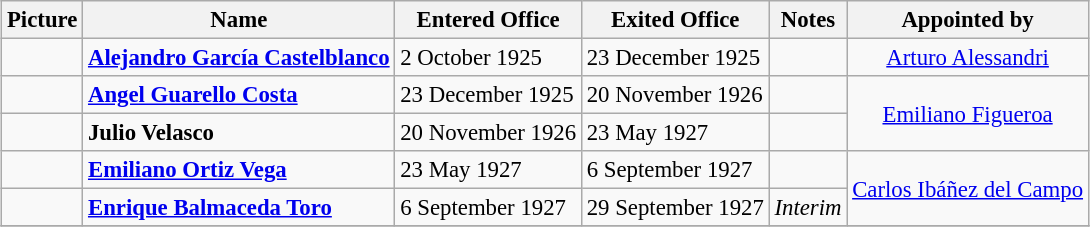<table class="wikitable" style="margin:1em auto; font-size:95%;">
<tr>
<th>Picture</th>
<th>Name</th>
<th>Entered Office</th>
<th>Exited Office</th>
<th>Notes</th>
<th>Appointed by</th>
</tr>
<tr>
<td></td>
<td><strong><a href='#'>Alejandro García Castelblanco</a></strong></td>
<td>2 October 1925</td>
<td>23 December 1925</td>
<td></td>
<td align=center><a href='#'>Arturo Alessandri</a></td>
</tr>
<tr>
<td></td>
<td><strong><a href='#'>Angel Guarello Costa</a></strong></td>
<td>23 December 1925</td>
<td>20 November 1926</td>
<td></td>
<td rowspan=2 align=center><a href='#'>Emiliano Figueroa</a></td>
</tr>
<tr>
<td></td>
<td><strong>Julio Velasco</strong></td>
<td>20 November 1926</td>
<td>23 May 1927</td>
<td></td>
</tr>
<tr>
<td></td>
<td><strong><a href='#'>Emiliano Ortiz Vega</a></strong></td>
<td>23 May 1927</td>
<td>6 September 1927</td>
<td></td>
<td rowspan=2 align=center><a href='#'>Carlos Ibáñez del Campo</a></td>
</tr>
<tr>
<td></td>
<td><strong><a href='#'>Enrique Balmaceda Toro</a></strong></td>
<td>6 September 1927</td>
<td>29 September 1927</td>
<td><em>Interim</em></td>
</tr>
<tr>
</tr>
</table>
